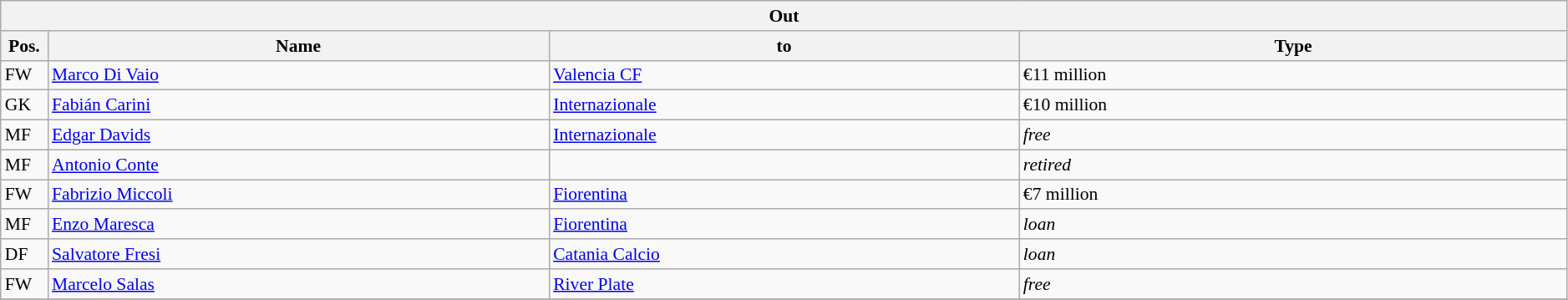<table class="wikitable" style="font-size:90%;width:99%;">
<tr>
<th colspan="4">Out</th>
</tr>
<tr>
<th width=3%>Pos.</th>
<th width=32%>Name</th>
<th width=30%>to</th>
<th width=35%>Type</th>
</tr>
<tr>
<td>FW</td>
<td><a href='#'>Marco Di Vaio</a></td>
<td><a href='#'>Valencia CF</a></td>
<td>€11 million</td>
</tr>
<tr>
<td>GK</td>
<td><a href='#'>Fabián Carini</a></td>
<td><a href='#'>Internazionale</a></td>
<td>€10 million</td>
</tr>
<tr>
<td>MF</td>
<td><a href='#'>Edgar Davids</a></td>
<td><a href='#'>Internazionale</a></td>
<td><em>free</em></td>
</tr>
<tr>
<td>MF</td>
<td><a href='#'>Antonio Conte</a></td>
<td></td>
<td><em>retired</em></td>
</tr>
<tr>
<td>FW</td>
<td><a href='#'>Fabrizio Miccoli</a></td>
<td><a href='#'>Fiorentina</a></td>
<td>€7 million</td>
</tr>
<tr>
<td>MF</td>
<td><a href='#'>Enzo Maresca</a></td>
<td><a href='#'>Fiorentina</a></td>
<td><em>loan</em></td>
</tr>
<tr>
<td>DF</td>
<td><a href='#'>Salvatore Fresi</a></td>
<td><a href='#'>Catania Calcio</a></td>
<td><em>loan</em></td>
</tr>
<tr>
<td>FW</td>
<td><a href='#'>Marcelo Salas</a></td>
<td><a href='#'>River Plate</a></td>
<td><em>free</em></td>
</tr>
<tr>
</tr>
</table>
